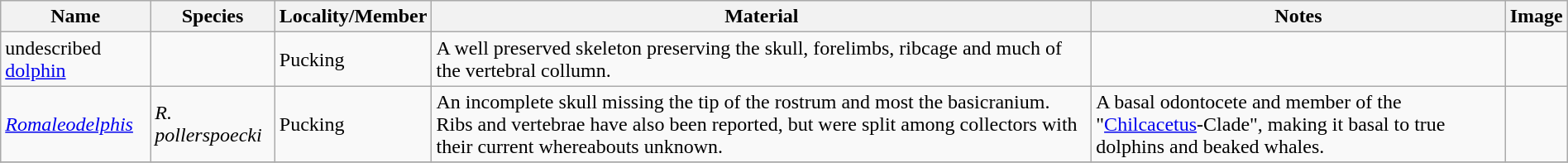<table class="wikitable" align="center" width="100%">
<tr>
<th>Name</th>
<th>Species</th>
<th>Locality/Member</th>
<th>Material</th>
<th>Notes</th>
<th>Image</th>
</tr>
<tr>
<td>undescribed <a href='#'>dolphin</a></td>
<td></td>
<td>Pucking</td>
<td>A well preserved skeleton preserving the skull, forelimbs, ribcage and much of the vertebral collumn.</td>
<td></td>
<td></td>
</tr>
<tr>
<td><em><a href='#'>Romaleodelphis</a></em></td>
<td><em>R. pollerspoecki</em></td>
<td>Pucking</td>
<td>An incomplete skull missing the tip of the rostrum and most the basicranium. Ribs and vertebrae have also been reported, but were split among collectors with their current whereabouts unknown.</td>
<td>A basal odontocete and member of the "<a href='#'>Chilcacetus</a>-Clade", making it basal to true dolphins and beaked whales.</td>
<td></td>
</tr>
<tr>
</tr>
</table>
